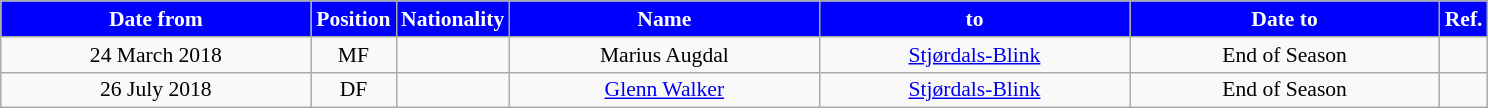<table class="wikitable" style="text-align:center; font-size:90%; ">
<tr>
<th style="background:#00f; color:white; width:200px;">Date from</th>
<th style="background:#00f; color:white; width:50px;">Position</th>
<th style="background:#00f; color:white; width:50px;">Nationality</th>
<th style="background:#00f; color:white; width:200px;">Name</th>
<th style="background:#00f; color:white; width:200px;">to</th>
<th style="background:#00f; color:white; width:200px;">Date to</th>
<th style="background:#00f; color:white; width:25px;">Ref.</th>
</tr>
<tr>
<td>24 March 2018</td>
<td>MF</td>
<td></td>
<td>Marius Augdal</td>
<td><a href='#'>Stjørdals-Blink</a></td>
<td>End of Season</td>
<td></td>
</tr>
<tr>
<td>26 July 2018</td>
<td>DF</td>
<td></td>
<td><a href='#'>Glenn Walker</a></td>
<td><a href='#'>Stjørdals-Blink</a></td>
<td>End of Season</td>
<td></td>
</tr>
</table>
